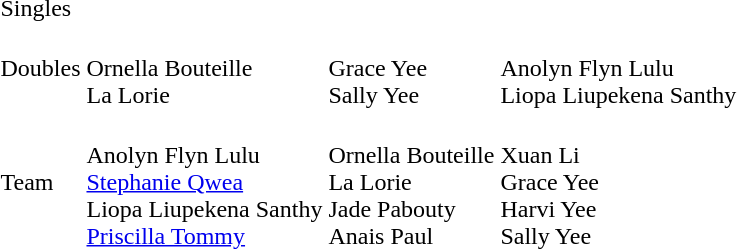<table>
<tr>
<td>Singles</td>
<td></td>
<td></td>
<td></td>
</tr>
<tr>
<td>Doubles</td>
<td><br>Ornella Bouteille<br>La Lorie</td>
<td><br>Grace Yee<br>Sally Yee</td>
<td><br>Anolyn Flyn Lulu<br>Liopa Liupekena Santhy</td>
</tr>
<tr>
<td>Team</td>
<td><br>Anolyn Flyn Lulu<br><a href='#'>Stephanie Qwea</a><br>Liopa Liupekena Santhy<br><a href='#'>Priscilla Tommy</a></td>
<td><br>Ornella Bouteille<br>La Lorie<br>Jade Pabouty<br>Anais Paul</td>
<td><br>Xuan Li<br>Grace Yee<br>Harvi Yee<br>Sally Yee</td>
</tr>
</table>
